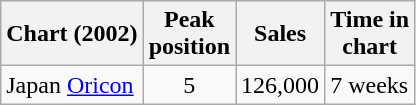<table class="wikitable">
<tr>
<th align="left">Chart (2002)</th>
<th align="center">Peak<br>position</th>
<th align="center">Sales</th>
<th align="center">Time in<br>chart</th>
</tr>
<tr>
<td align="left">Japan <a href='#'>Oricon</a></td>
<td align="center">5</td>
<td align="center">126,000</td>
<td align="">7 weeks</td>
</tr>
</table>
